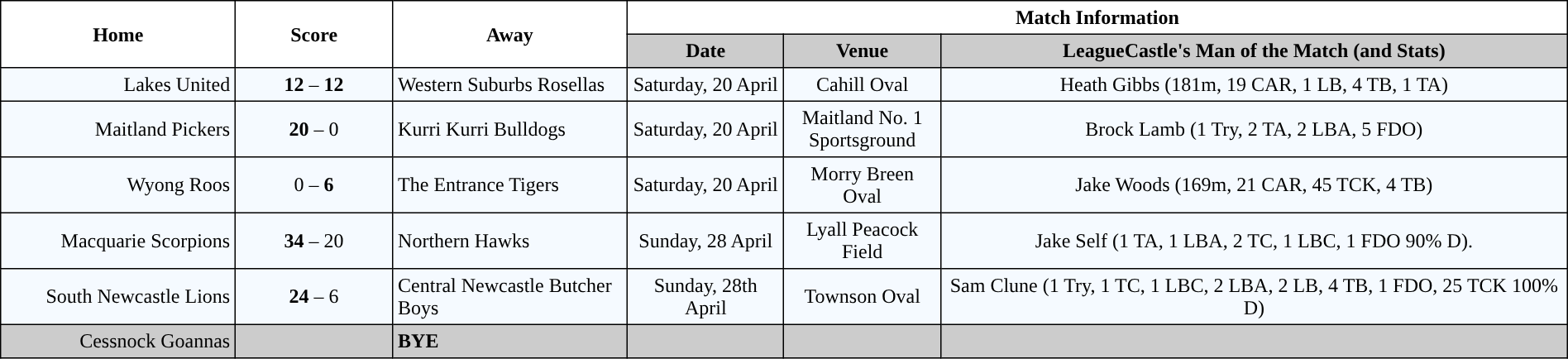<table width="100%" cellspacing="0" cellpadding="4" border="1" style="border-collapse:collapse;  text-align:center;">
<tr>
<th rowspan="2" width="15%">Home</th>
<th rowspan="2" width="10%">Score</th>
<th rowspan="2" width="15%">Away</th>
<th colspan="4">Match Information</th>
</tr>
<tr style="background:#CCCCCC">
<th width="10%">Date</th>
<th width="10%">Venue</th>
<th width="40%">LeagueCastle's Man of the Match (and Stats)</th>
</tr>
<tr style="text-align:center; background:#f5faff;">
<td align="right"> Lakes United</td>
<td><strong>12</strong> – <strong>12</strong></td>
<td align="left"> Western Suburbs Rosellas</td>
<td>Saturday, 20 April</td>
<td>Cahill Oval</td>
<td>Heath Gibbs  (181m, 19 CAR, 1 LB, 4 TB, 1 TA)</td>
</tr>
<tr style="text-align:center; background:#f5faff;">
<td align="right"> Maitland Pickers</td>
<td><strong>20</strong> – 0</td>
<td align="left"> Kurri Kurri Bulldogs</td>
<td>Saturday, 20 April</td>
<td>Maitland No. 1 Sportsground</td>
<td>Brock Lamb  (1 Try, 2 TA, 2 LBA, 5 FDO)</td>
</tr>
<tr style="text-align:center; background:#f5faff;">
<td align="right"> Wyong Roos</td>
<td>0 – <strong>6</strong></td>
<td align="left"> The Entrance Tigers</td>
<td>Saturday, 20 April</td>
<td>Morry Breen Oval</td>
<td>Jake Woods  (169m, 21 CAR, 45 TCK, 4 TB)</td>
</tr>
<tr style="text-align:center; background:#f5faff;">
<td align="right"> Macquarie Scorpions</td>
<td><strong>34</strong> – 20</td>
<td align="Left"> Northern Hawks</td>
<td>Sunday, 28 April</td>
<td>Lyall Peacock Field</td>
<td>Jake Self  (1 TA, 1 LBA, 2 TC, 1 LBC, 1 FDO 90% D).</td>
</tr>
<tr style="text-align:center; background:#f5faff;">
<td align="right"> South Newcastle Lions</td>
<td><strong>24</strong> – 6</td>
<td align="left"> Central Newcastle Butcher Boys</td>
<td>Sunday, 28th April</td>
<td>Townson Oval</td>
<td>Sam Clune  (1 Try, 1 TC, 1 LBC, 2 LBA, 2 LB, 4 TB, 1 FDO, 25 TCK 100% D)</td>
</tr>
<tr style="text-align:center; background:#CCCCCC;">
<td align="right"> Cessnock Goannas</td>
<td></td>
<td align="left"><strong>BYE</strong></td>
<td></td>
<td></td>
<td></td>
</tr>
</table>
